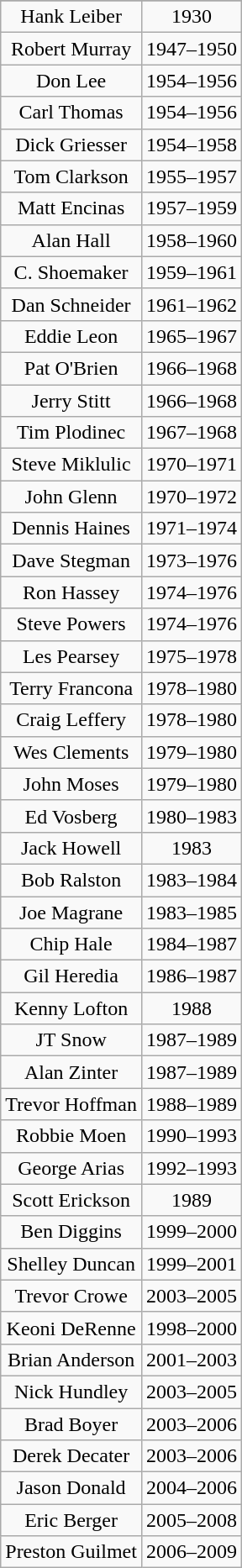<table class="wikitable sortable" margin:0 0 1em 1em;">
<tr>
</tr>
<tr align="center">
<td>Hank Leiber</td>
<td>1930</td>
</tr>
<tr align="center">
<td>Robert Murray</td>
<td>1947–1950</td>
</tr>
<tr align="center">
<td>Don Lee</td>
<td>1954–1956</td>
</tr>
<tr align="center">
<td>Carl Thomas</td>
<td>1954–1956</td>
</tr>
<tr align="center">
<td>Dick Griesser</td>
<td>1954–1958</td>
</tr>
<tr align="center">
<td>Tom Clarkson</td>
<td>1955–1957</td>
</tr>
<tr align="center">
<td>Matt Encinas</td>
<td>1957–1959</td>
</tr>
<tr align="center">
<td>Alan Hall</td>
<td>1958–1960</td>
</tr>
<tr align="center">
<td>C. Shoemaker</td>
<td>1959–1961</td>
</tr>
<tr align="center">
<td>Dan Schneider</td>
<td>1961–1962</td>
</tr>
<tr align="center">
<td>Eddie Leon</td>
<td>1965–1967</td>
</tr>
<tr align="center">
<td>Pat O'Brien</td>
<td>1966–1968</td>
</tr>
<tr align="center">
<td>Jerry Stitt</td>
<td>1966–1968</td>
</tr>
<tr align="center">
<td>Tim Plodinec</td>
<td>1967–1968</td>
</tr>
<tr align="center">
<td>Steve Miklulic</td>
<td>1970–1971</td>
</tr>
<tr align="center">
<td>John Glenn</td>
<td>1970–1972</td>
</tr>
<tr align="center">
<td>Dennis Haines</td>
<td>1971–1974</td>
</tr>
<tr align="center">
<td>Dave Stegman</td>
<td>1973–1976</td>
</tr>
<tr align="center">
<td>Ron Hassey</td>
<td>1974–1976</td>
</tr>
<tr align="center">
<td>Steve Powers</td>
<td>1974–1976</td>
</tr>
<tr align="center">
<td>Les Pearsey</td>
<td>1975–1978</td>
</tr>
<tr align="center">
<td>Terry Francona</td>
<td>1978–1980</td>
</tr>
<tr align="center">
<td>Craig Leffery</td>
<td>1978–1980</td>
</tr>
<tr align="center">
<td>Wes Clements</td>
<td>1979–1980</td>
</tr>
<tr align="center">
<td>John Moses</td>
<td>1979–1980</td>
</tr>
<tr align="center">
<td>Ed Vosberg</td>
<td>1980–1983</td>
</tr>
<tr align="center">
<td>Jack Howell</td>
<td>1983</td>
</tr>
<tr align="center">
<td>Bob Ralston</td>
<td>1983–1984</td>
</tr>
<tr align="center">
<td>Joe Magrane</td>
<td>1983–1985</td>
</tr>
<tr align="center">
<td>Chip Hale</td>
<td>1984–1987</td>
</tr>
<tr align="center">
<td>Gil Heredia</td>
<td>1986–1987</td>
</tr>
<tr align="center">
<td>Kenny Lofton</td>
<td>1988</td>
</tr>
<tr align="center">
<td>JT Snow</td>
<td>1987–1989</td>
</tr>
<tr align="center">
<td>Alan Zinter</td>
<td>1987–1989</td>
</tr>
<tr align="center">
<td>Trevor Hoffman</td>
<td>1988–1989</td>
</tr>
<tr align="center">
<td>Robbie Moen</td>
<td>1990–1993</td>
</tr>
<tr align="center">
<td>George Arias</td>
<td>1992–1993</td>
</tr>
<tr align="center">
<td>Scott Erickson</td>
<td>1989</td>
</tr>
<tr align="center">
<td>Ben Diggins</td>
<td>1999–2000</td>
</tr>
<tr align="center">
<td>Shelley Duncan</td>
<td>1999–2001</td>
</tr>
<tr align="center">
<td>Trevor Crowe</td>
<td>2003–2005</td>
</tr>
<tr align="center">
<td>Keoni DeRenne</td>
<td>1998–2000</td>
</tr>
<tr align="center">
<td>Brian Anderson</td>
<td>2001–2003</td>
</tr>
<tr align="center">
<td>Nick Hundley</td>
<td>2003–2005</td>
</tr>
<tr align="center">
<td>Brad Boyer</td>
<td>2003–2006</td>
</tr>
<tr align="center">
<td>Derek Decater</td>
<td>2003–2006</td>
</tr>
<tr align="center">
<td>Jason Donald</td>
<td>2004–2006</td>
</tr>
<tr align="center">
<td>Eric Berger</td>
<td>2005–2008</td>
</tr>
<tr align="center">
<td>Preston Guilmet</td>
<td>2006–2009</td>
</tr>
</table>
